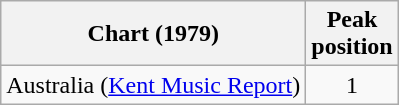<table class="wikitable">
<tr>
<th>Chart (1979)</th>
<th>Peak<br>position</th>
</tr>
<tr>
<td>Australia (<a href='#'>Kent Music Report</a>)</td>
<td style="text-align:center;">1</td>
</tr>
</table>
